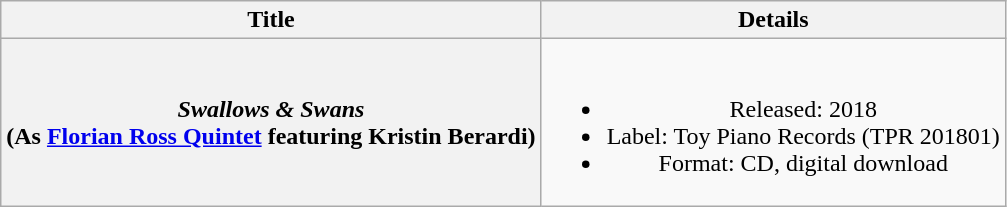<table class="wikitable plainrowheaders" style="text-align:center;" border="1">
<tr>
<th>Title</th>
<th>Details</th>
</tr>
<tr>
<th scope="row"><em>Swallows & Swans</em> <br> (As <a href='#'>Florian Ross Quintet</a> featuring Kristin Berardi)</th>
<td><br><ul><li>Released: 2018</li><li>Label: Toy Piano Records (TPR 201801)</li><li>Format: CD, digital download</li></ul></td>
</tr>
</table>
